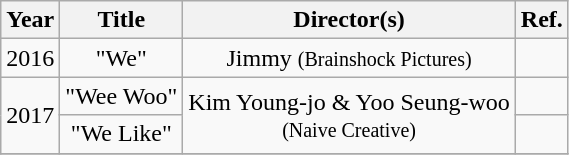<table class="wikitable" style="text-align:center;">
<tr>
<th>Year</th>
<th>Title</th>
<th>Director(s)</th>
<th>Ref.</th>
</tr>
<tr>
<td>2016</td>
<td>"We"</td>
<td>Jimmy <small>(Brainshock Pictures)</small></td>
<td></td>
</tr>
<tr>
<td rowspan="2">2017</td>
<td>"Wee Woo"</td>
<td rowspan="2">Kim Young-jo & Yoo Seung-woo<br><small>(Naive Creative)</small></td>
<td></td>
</tr>
<tr>
<td>"We Like"</td>
<td></td>
</tr>
<tr>
</tr>
</table>
